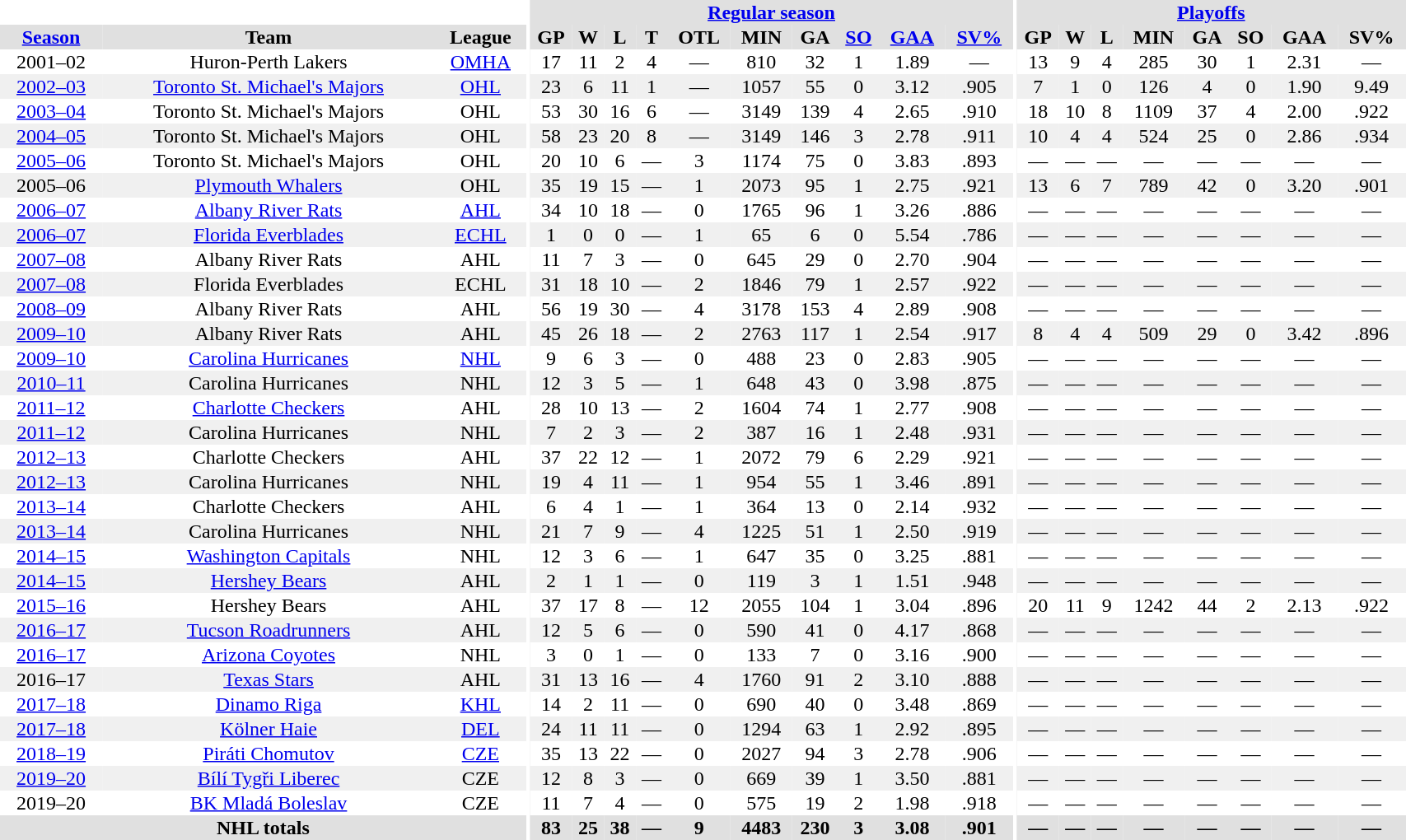<table border="0" cellpadding="1" cellspacing="0" style="width:90%; text-align:center;">
<tr bgcolor="#e0e0e0">
<th colspan="3" bgcolor="#ffffff"></th>
<th rowspan="99" bgcolor="#ffffff"></th>
<th colspan="10" bgcolor="#e0e0e0"><a href='#'>Regular season</a></th>
<th rowspan="99" bgcolor="#ffffff"></th>
<th colspan="8" bgcolor="#e0e0e0"><a href='#'>Playoffs</a></th>
</tr>
<tr bgcolor="#e0e0e0">
<th><a href='#'>Season</a></th>
<th>Team</th>
<th>League</th>
<th>GP</th>
<th>W</th>
<th>L</th>
<th>T</th>
<th>OTL</th>
<th>MIN</th>
<th>GA</th>
<th><a href='#'>SO</a></th>
<th><a href='#'>GAA</a></th>
<th><a href='#'>SV%</a></th>
<th>GP</th>
<th>W</th>
<th>L</th>
<th>MIN</th>
<th>GA</th>
<th>SO</th>
<th>GAA</th>
<th>SV%</th>
</tr>
<tr>
<td>2001–02</td>
<td>Huron-Perth Lakers</td>
<td><a href='#'>OMHA</a></td>
<td>17</td>
<td>11</td>
<td>2</td>
<td>4</td>
<td>—</td>
<td>810</td>
<td>32</td>
<td>1</td>
<td>1.89</td>
<td>—</td>
<td>13</td>
<td>9</td>
<td>4</td>
<td>285</td>
<td>30</td>
<td>1</td>
<td>2.31</td>
<td>—</td>
</tr>
<tr bgcolor="#f0f0f0">
<td><a href='#'>2002–03</a></td>
<td><a href='#'>Toronto St. Michael's Majors</a></td>
<td><a href='#'>OHL</a></td>
<td>23</td>
<td>6</td>
<td>11</td>
<td>1</td>
<td>—</td>
<td>1057</td>
<td>55</td>
<td>0</td>
<td>3.12</td>
<td>.905</td>
<td>7</td>
<td>1</td>
<td>0</td>
<td>126</td>
<td>4</td>
<td>0</td>
<td>1.90</td>
<td>9.49</td>
</tr>
<tr>
<td><a href='#'>2003–04</a></td>
<td>Toronto St. Michael's Majors</td>
<td>OHL</td>
<td>53</td>
<td>30</td>
<td>16</td>
<td>6</td>
<td>—</td>
<td>3149</td>
<td>139</td>
<td>4</td>
<td>2.65</td>
<td>.910</td>
<td>18</td>
<td>10</td>
<td>8</td>
<td>1109</td>
<td>37</td>
<td>4</td>
<td>2.00</td>
<td>.922</td>
</tr>
<tr bgcolor="#f0f0f0">
<td><a href='#'>2004–05</a></td>
<td>Toronto St. Michael's Majors</td>
<td>OHL</td>
<td>58</td>
<td>23</td>
<td>20</td>
<td>8</td>
<td>—</td>
<td>3149</td>
<td>146</td>
<td>3</td>
<td>2.78</td>
<td>.911</td>
<td>10</td>
<td>4</td>
<td>4</td>
<td>524</td>
<td>25</td>
<td>0</td>
<td>2.86</td>
<td>.934</td>
</tr>
<tr>
<td><a href='#'>2005–06</a></td>
<td>Toronto St. Michael's Majors</td>
<td>OHL</td>
<td>20</td>
<td>10</td>
<td>6</td>
<td>—</td>
<td>3</td>
<td>1174</td>
<td>75</td>
<td>0</td>
<td>3.83</td>
<td>.893</td>
<td>—</td>
<td>—</td>
<td>—</td>
<td>—</td>
<td>—</td>
<td>—</td>
<td>—</td>
<td>—</td>
</tr>
<tr bgcolor="#f0f0f0">
<td>2005–06</td>
<td><a href='#'>Plymouth Whalers</a></td>
<td>OHL</td>
<td>35</td>
<td>19</td>
<td>15</td>
<td>—</td>
<td>1</td>
<td>2073</td>
<td>95</td>
<td>1</td>
<td>2.75</td>
<td>.921</td>
<td>13</td>
<td>6</td>
<td>7</td>
<td>789</td>
<td>42</td>
<td>0</td>
<td>3.20</td>
<td>.901</td>
</tr>
<tr>
<td><a href='#'>2006–07</a></td>
<td><a href='#'>Albany River Rats</a></td>
<td><a href='#'>AHL</a></td>
<td>34</td>
<td>10</td>
<td>18</td>
<td>—</td>
<td>0</td>
<td>1765</td>
<td>96</td>
<td>1</td>
<td>3.26</td>
<td>.886</td>
<td>—</td>
<td>—</td>
<td>—</td>
<td>—</td>
<td>—</td>
<td>—</td>
<td>—</td>
<td>—</td>
</tr>
<tr bgcolor="#f0f0f0">
<td><a href='#'>2006–07</a></td>
<td><a href='#'>Florida Everblades</a></td>
<td><a href='#'>ECHL</a></td>
<td>1</td>
<td>0</td>
<td>0</td>
<td>—</td>
<td>1</td>
<td>65</td>
<td>6</td>
<td>0</td>
<td>5.54</td>
<td>.786</td>
<td>—</td>
<td>—</td>
<td>—</td>
<td>—</td>
<td>—</td>
<td>—</td>
<td>—</td>
<td>—</td>
</tr>
<tr>
<td><a href='#'>2007–08</a></td>
<td>Albany River Rats</td>
<td>AHL</td>
<td>11</td>
<td>7</td>
<td>3</td>
<td>—</td>
<td>0</td>
<td>645</td>
<td>29</td>
<td>0</td>
<td>2.70</td>
<td>.904</td>
<td>—</td>
<td>—</td>
<td>—</td>
<td>—</td>
<td>—</td>
<td>—</td>
<td>—</td>
<td>—</td>
</tr>
<tr bgcolor="#f0f0f0">
<td><a href='#'>2007–08</a></td>
<td>Florida Everblades</td>
<td>ECHL</td>
<td>31</td>
<td>18</td>
<td>10</td>
<td>—</td>
<td>2</td>
<td>1846</td>
<td>79</td>
<td>1</td>
<td>2.57</td>
<td>.922</td>
<td>—</td>
<td>—</td>
<td>—</td>
<td>—</td>
<td>—</td>
<td>—</td>
<td>—</td>
<td>—</td>
</tr>
<tr>
<td><a href='#'>2008–09</a></td>
<td>Albany River Rats</td>
<td>AHL</td>
<td>56</td>
<td>19</td>
<td>30</td>
<td>—</td>
<td>4</td>
<td>3178</td>
<td>153</td>
<td>4</td>
<td>2.89</td>
<td>.908</td>
<td>—</td>
<td>—</td>
<td>—</td>
<td>—</td>
<td>—</td>
<td>—</td>
<td>—</td>
<td>—</td>
</tr>
<tr bgcolor="#f0f0f0">
<td><a href='#'>2009–10</a></td>
<td>Albany River Rats</td>
<td>AHL</td>
<td>45</td>
<td>26</td>
<td>18</td>
<td>—</td>
<td>2</td>
<td>2763</td>
<td>117</td>
<td>1</td>
<td>2.54</td>
<td>.917</td>
<td>8</td>
<td>4</td>
<td>4</td>
<td>509</td>
<td>29</td>
<td>0</td>
<td>3.42</td>
<td>.896</td>
</tr>
<tr>
<td><a href='#'>2009–10</a></td>
<td><a href='#'>Carolina Hurricanes</a></td>
<td><a href='#'>NHL</a></td>
<td>9</td>
<td>6</td>
<td>3</td>
<td>—</td>
<td>0</td>
<td>488</td>
<td>23</td>
<td>0</td>
<td>2.83</td>
<td>.905</td>
<td>—</td>
<td>—</td>
<td>—</td>
<td>—</td>
<td>—</td>
<td>—</td>
<td>—</td>
<td>—</td>
</tr>
<tr bgcolor="#f0f0f0">
<td><a href='#'>2010–11</a></td>
<td>Carolina Hurricanes</td>
<td>NHL</td>
<td>12</td>
<td>3</td>
<td>5</td>
<td>—</td>
<td>1</td>
<td>648</td>
<td>43</td>
<td>0</td>
<td>3.98</td>
<td>.875</td>
<td>—</td>
<td>—</td>
<td>—</td>
<td>—</td>
<td>—</td>
<td>—</td>
<td>—</td>
<td>—</td>
</tr>
<tr>
<td><a href='#'>2011–12</a></td>
<td><a href='#'>Charlotte Checkers</a></td>
<td>AHL</td>
<td>28</td>
<td>10</td>
<td>13</td>
<td>—</td>
<td>2</td>
<td>1604</td>
<td>74</td>
<td>1</td>
<td>2.77</td>
<td>.908</td>
<td>—</td>
<td>—</td>
<td>—</td>
<td>—</td>
<td>—</td>
<td>—</td>
<td>—</td>
<td>—</td>
</tr>
<tr bgcolor="#f0f0f0">
<td><a href='#'>2011–12</a></td>
<td>Carolina Hurricanes</td>
<td>NHL</td>
<td>7</td>
<td>2</td>
<td>3</td>
<td>—</td>
<td>2</td>
<td>387</td>
<td>16</td>
<td>1</td>
<td>2.48</td>
<td>.931</td>
<td>—</td>
<td>—</td>
<td>—</td>
<td>—</td>
<td>—</td>
<td>—</td>
<td>—</td>
<td>—</td>
</tr>
<tr>
<td><a href='#'>2012–13</a></td>
<td>Charlotte Checkers</td>
<td>AHL</td>
<td>37</td>
<td>22</td>
<td>12</td>
<td>—</td>
<td>1</td>
<td>2072</td>
<td>79</td>
<td>6</td>
<td>2.29</td>
<td>.921</td>
<td>—</td>
<td>—</td>
<td>—</td>
<td>—</td>
<td>—</td>
<td>—</td>
<td>—</td>
<td>—</td>
</tr>
<tr bgcolor="#f0f0f0">
<td><a href='#'>2012–13</a></td>
<td>Carolina Hurricanes</td>
<td>NHL</td>
<td>19</td>
<td>4</td>
<td>11</td>
<td>—</td>
<td>1</td>
<td>954</td>
<td>55</td>
<td>1</td>
<td>3.46</td>
<td>.891</td>
<td>—</td>
<td>—</td>
<td>—</td>
<td>—</td>
<td>—</td>
<td>—</td>
<td>—</td>
<td>—</td>
</tr>
<tr>
<td><a href='#'>2013–14</a></td>
<td>Charlotte Checkers</td>
<td>AHL</td>
<td>6</td>
<td>4</td>
<td>1</td>
<td>—</td>
<td>1</td>
<td>364</td>
<td>13</td>
<td>0</td>
<td>2.14</td>
<td>.932</td>
<td>—</td>
<td>—</td>
<td>—</td>
<td>—</td>
<td>—</td>
<td>—</td>
<td>—</td>
<td>—</td>
</tr>
<tr bgcolor="#f0f0f0">
<td><a href='#'>2013–14</a></td>
<td>Carolina Hurricanes</td>
<td>NHL</td>
<td>21</td>
<td>7</td>
<td>9</td>
<td>—</td>
<td>4</td>
<td>1225</td>
<td>51</td>
<td>1</td>
<td>2.50</td>
<td>.919</td>
<td>—</td>
<td>—</td>
<td>—</td>
<td>—</td>
<td>—</td>
<td>—</td>
<td>—</td>
<td>—</td>
</tr>
<tr>
<td><a href='#'>2014–15</a></td>
<td><a href='#'>Washington Capitals</a></td>
<td>NHL</td>
<td>12</td>
<td>3</td>
<td>6</td>
<td>—</td>
<td>1</td>
<td>647</td>
<td>35</td>
<td>0</td>
<td>3.25</td>
<td>.881</td>
<td>—</td>
<td>—</td>
<td>—</td>
<td>—</td>
<td>—</td>
<td>—</td>
<td>—</td>
<td>—</td>
</tr>
<tr bgcolor="#f0f0f0">
<td><a href='#'>2014–15</a></td>
<td><a href='#'>Hershey Bears</a></td>
<td>AHL</td>
<td>2</td>
<td>1</td>
<td>1</td>
<td>—</td>
<td>0</td>
<td>119</td>
<td>3</td>
<td>1</td>
<td>1.51</td>
<td>.948</td>
<td>—</td>
<td>—</td>
<td>—</td>
<td>—</td>
<td>—</td>
<td>—</td>
<td>—</td>
<td>—</td>
</tr>
<tr>
<td><a href='#'>2015–16</a></td>
<td>Hershey Bears</td>
<td>AHL</td>
<td>37</td>
<td>17</td>
<td>8</td>
<td>—</td>
<td>12</td>
<td>2055</td>
<td>104</td>
<td>1</td>
<td>3.04</td>
<td>.896</td>
<td>20</td>
<td>11</td>
<td>9</td>
<td>1242</td>
<td>44</td>
<td>2</td>
<td>2.13</td>
<td>.922</td>
</tr>
<tr bgcolor="#f0f0f0">
<td><a href='#'>2016–17</a></td>
<td><a href='#'>Tucson Roadrunners</a></td>
<td>AHL</td>
<td>12</td>
<td>5</td>
<td>6</td>
<td>—</td>
<td>0</td>
<td>590</td>
<td>41</td>
<td>0</td>
<td>4.17</td>
<td>.868</td>
<td>—</td>
<td>—</td>
<td>—</td>
<td>—</td>
<td>—</td>
<td>—</td>
<td>—</td>
<td>—</td>
</tr>
<tr>
<td><a href='#'>2016–17</a></td>
<td><a href='#'>Arizona Coyotes</a></td>
<td>NHL</td>
<td>3</td>
<td>0</td>
<td>1</td>
<td>—</td>
<td>0</td>
<td>133</td>
<td>7</td>
<td>0</td>
<td>3.16</td>
<td>.900</td>
<td>—</td>
<td>—</td>
<td>—</td>
<td>—</td>
<td>—</td>
<td>—</td>
<td>—</td>
<td>—</td>
</tr>
<tr bgcolor="#f0f0f0">
<td>2016–17</td>
<td><a href='#'>Texas Stars</a></td>
<td>AHL</td>
<td>31</td>
<td>13</td>
<td>16</td>
<td>—</td>
<td>4</td>
<td>1760</td>
<td>91</td>
<td>2</td>
<td>3.10</td>
<td>.888</td>
<td>—</td>
<td>—</td>
<td>—</td>
<td>—</td>
<td>—</td>
<td>—</td>
<td>—</td>
<td>—</td>
</tr>
<tr>
<td><a href='#'>2017–18</a></td>
<td><a href='#'>Dinamo Riga</a></td>
<td><a href='#'>KHL</a></td>
<td>14</td>
<td>2</td>
<td>11</td>
<td>—</td>
<td>0</td>
<td>690</td>
<td>40</td>
<td>0</td>
<td>3.48</td>
<td>.869</td>
<td>—</td>
<td>—</td>
<td>—</td>
<td>—</td>
<td>—</td>
<td>—</td>
<td>—</td>
<td>—</td>
</tr>
<tr bgcolor="#f0f0f0">
<td><a href='#'>2017–18</a></td>
<td><a href='#'>Kölner Haie</a></td>
<td><a href='#'>DEL</a></td>
<td>24</td>
<td>11</td>
<td>11</td>
<td>—</td>
<td>0</td>
<td>1294</td>
<td>63</td>
<td>1</td>
<td>2.92</td>
<td>.895</td>
<td>—</td>
<td>—</td>
<td>—</td>
<td>—</td>
<td>—</td>
<td>—</td>
<td>—</td>
<td>—</td>
</tr>
<tr>
<td><a href='#'>2018–19</a></td>
<td><a href='#'>Piráti Chomutov</a></td>
<td><a href='#'>CZE</a></td>
<td>35</td>
<td>13</td>
<td>22</td>
<td>—</td>
<td>0</td>
<td>2027</td>
<td>94</td>
<td>3</td>
<td>2.78</td>
<td>.906</td>
<td>—</td>
<td>—</td>
<td>—</td>
<td>—</td>
<td>—</td>
<td>—</td>
<td>—</td>
<td>—</td>
</tr>
<tr bgcolor="#f0f0f0">
<td><a href='#'>2019–20</a></td>
<td><a href='#'>Bílí Tygři Liberec</a></td>
<td>CZE</td>
<td>12</td>
<td>8</td>
<td>3</td>
<td>—</td>
<td>0</td>
<td>669</td>
<td>39</td>
<td>1</td>
<td>3.50</td>
<td>.881</td>
<td>—</td>
<td>—</td>
<td>—</td>
<td>—</td>
<td>—</td>
<td>—</td>
<td>—</td>
<td>—</td>
</tr>
<tr>
<td>2019–20</td>
<td><a href='#'>BK Mladá Boleslav</a></td>
<td>CZE</td>
<td>11</td>
<td>7</td>
<td>4</td>
<td>—</td>
<td>0</td>
<td>575</td>
<td>19</td>
<td>2</td>
<td>1.98</td>
<td>.918</td>
<td>—</td>
<td>—</td>
<td>—</td>
<td>—</td>
<td>—</td>
<td>—</td>
<td>—</td>
<td>—</td>
</tr>
<tr bgcolor="#e0e0e0">
<th colspan=3>NHL totals</th>
<th>83</th>
<th>25</th>
<th>38</th>
<th>—</th>
<th>9</th>
<th>4483</th>
<th>230</th>
<th>3</th>
<th>3.08</th>
<th>.901</th>
<th>—</th>
<th>—</th>
<th>—</th>
<th>—</th>
<th>—</th>
<th>—</th>
<th>—</th>
<th>—</th>
</tr>
</table>
